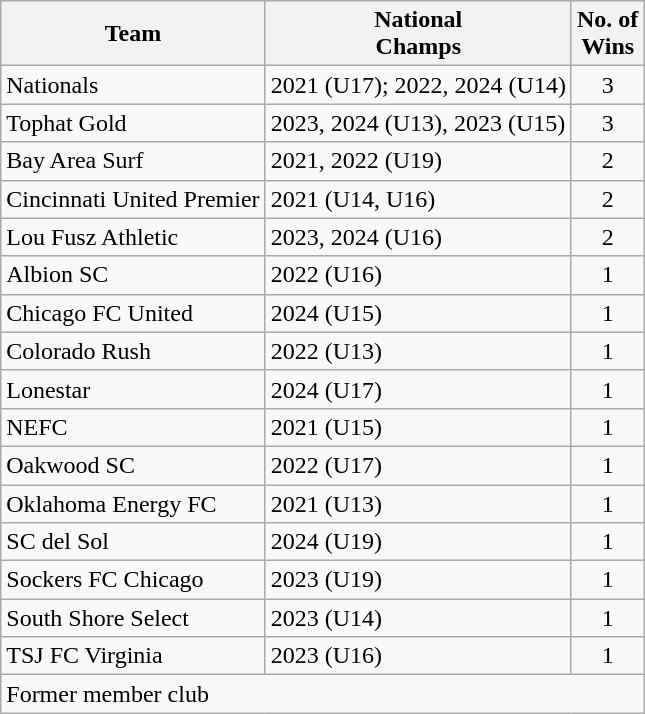<table class="wikitable sortable" style="text-align: center;">
<tr>
<th>Team</th>
<th>National<br>Champs</th>
<th>No. of<br>Wins</th>
</tr>
<tr>
<td align="left">Nationals </td>
<td align="left">2021 (U17); 2022, 2024 (U14)</td>
<td>3</td>
</tr>
<tr>
<td align="left">Tophat Gold</td>
<td align="left">2023, 2024 (U13), 2023 (U15)</td>
<td>3</td>
</tr>
<tr>
<td align="left">Bay Area Surf </td>
<td align="left">2021, 2022 (U19)</td>
<td>2</td>
</tr>
<tr>
<td align="left">Cincinnati United Premier</td>
<td align="left">2021 (U14, U16)</td>
<td>2</td>
</tr>
<tr>
<td align="left">Lou Fusz Athletic</td>
<td align="left">2023, 2024 (U16)</td>
<td>2</td>
</tr>
<tr>
<td align="left">Albion SC</td>
<td align="left">2022 (U16)</td>
<td>1</td>
</tr>
<tr>
<td align="left">Chicago FC United</td>
<td align="left">2024 (U15)</td>
<td>1</td>
</tr>
<tr>
<td align="left">Colorado Rush </td>
<td align="left">2022 (U13)</td>
<td>1</td>
</tr>
<tr>
<td align="left">Lonestar </td>
<td align="left">2024 (U17)</td>
<td>1</td>
</tr>
<tr>
<td align="left">NEFC</td>
<td align="left">2021 (U15)</td>
<td>1</td>
</tr>
<tr>
<td align="left">Oakwood SC</td>
<td align="left">2022 (U17)</td>
<td>1</td>
</tr>
<tr>
<td align="left">Oklahoma Energy FC </td>
<td align="left">2021 (U13)</td>
<td>1</td>
</tr>
<tr>
<td align="left">SC del Sol</td>
<td align="left">2024 (U19)</td>
<td>1</td>
</tr>
<tr>
<td align="left">Sockers FC Chicago</td>
<td align="left">2023 (U19)</td>
<td>1</td>
</tr>
<tr>
<td align="left">South Shore Select </td>
<td align="left">2023 (U14)</td>
<td>1</td>
</tr>
<tr>
<td align="left">TSJ FC Virginia</td>
<td align="left">2023 (U16)</td>
<td>1</td>
</tr>
<tr>
<td colspan="3" align="left"> Former member club</td>
</tr>
</table>
